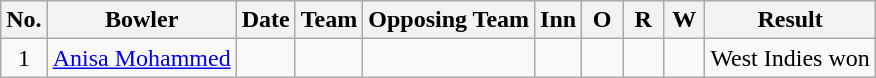<table class="wikitable sortable">
<tr align=center>
<th>No.</th>
<th>Bowler</th>
<th>Date</th>
<th>Team</th>
<th>Opposing Team</th>
<th scope="col" style="width:20px;">Inn</th>
<th scope="col" style="width:20px;">O</th>
<th scope="col" style="width:20px;">R</th>
<th scope="col" style="width:20px;">W</th>
<th>Result</th>
</tr>
<tr align=center>
<td>1</td>
<td><a href='#'>Anisa Mohammed</a></td>
<td></td>
<td></td>
<td></td>
<td></td>
<td></td>
<td></td>
<td></td>
<td>West Indies won</td>
</tr>
</table>
